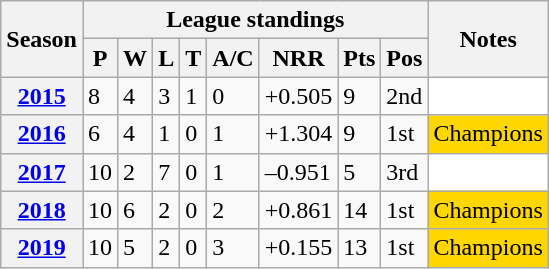<table class="wikitable sortable">
<tr>
<th scope="col" rowspan="2">Season</th>
<th scope="col" colspan="8">League standings</th>
<th scope="col" rowspan="2">Notes</th>
</tr>
<tr>
<th scope="col">P</th>
<th scope="col">W</th>
<th scope="col">L</th>
<th scope="col">T</th>
<th scope="col">A/C</th>
<th scope="col">NRR</th>
<th scope="col">Pts</th>
<th scope="col">Pos</th>
</tr>
<tr>
<th scope="row"><a href='#'>2015</a></th>
<td>8</td>
<td>4</td>
<td>3</td>
<td>1</td>
<td>0</td>
<td>+0.505</td>
<td>9</td>
<td>2nd</td>
<td style="background: white;"></td>
</tr>
<tr>
<th scope="row"><a href='#'>2016</a></th>
<td>6</td>
<td>4</td>
<td>1</td>
<td>0</td>
<td>1</td>
<td>+1.304</td>
<td>9</td>
<td>1st</td>
<td style="background: gold;">Champions</td>
</tr>
<tr>
<th scope="row"><a href='#'>2017</a></th>
<td>10</td>
<td>2</td>
<td>7</td>
<td>0</td>
<td>1</td>
<td>–0.951</td>
<td>5</td>
<td>3rd</td>
<td style="background: white;"></td>
</tr>
<tr>
<th scope="row"><a href='#'>2018</a></th>
<td>10</td>
<td>6</td>
<td>2</td>
<td>0</td>
<td>2</td>
<td>+0.861</td>
<td>14</td>
<td>1st</td>
<td style="background: gold;">Champions</td>
</tr>
<tr>
<th scope="row"><a href='#'>2019</a></th>
<td>10</td>
<td>5</td>
<td>2</td>
<td>0</td>
<td>3</td>
<td>+0.155</td>
<td>13</td>
<td>1st</td>
<td style="background: gold;">Champions</td>
</tr>
</table>
